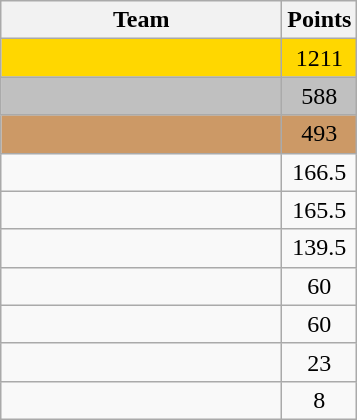<table class="wikitable" style="text-align:center">
<tr>
<th width=180px>Team</th>
<th width=20px>Points</th>
</tr>
<tr bgcolor=gold>
<td align=left><strong></strong></td>
<td>1211</td>
</tr>
<tr bgcolor=silver>
<td align=left></td>
<td>588</td>
</tr>
<tr bgcolor=CC9966>
<td align=left></td>
<td>493</td>
</tr>
<tr>
<td align=left></td>
<td>166.5</td>
</tr>
<tr>
<td align=left></td>
<td>165.5</td>
</tr>
<tr>
<td align=left></td>
<td>139.5</td>
</tr>
<tr>
<td align=left></td>
<td>60</td>
</tr>
<tr>
<td align=left></td>
<td>60</td>
</tr>
<tr>
<td align=left></td>
<td>23</td>
</tr>
<tr>
<td align=left></td>
<td>8</td>
</tr>
</table>
